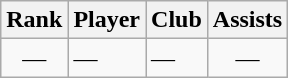<table class="wikitable" style="text-align:center">
<tr>
<th>Rank</th>
<th>Player</th>
<th>Club</th>
<th>Assists</th>
</tr>
<tr>
<td rowspan="1">—</td>
<td align="left">—</td>
<td align="left">—</td>
<td rowspan="1">—</td>
</tr>
</table>
